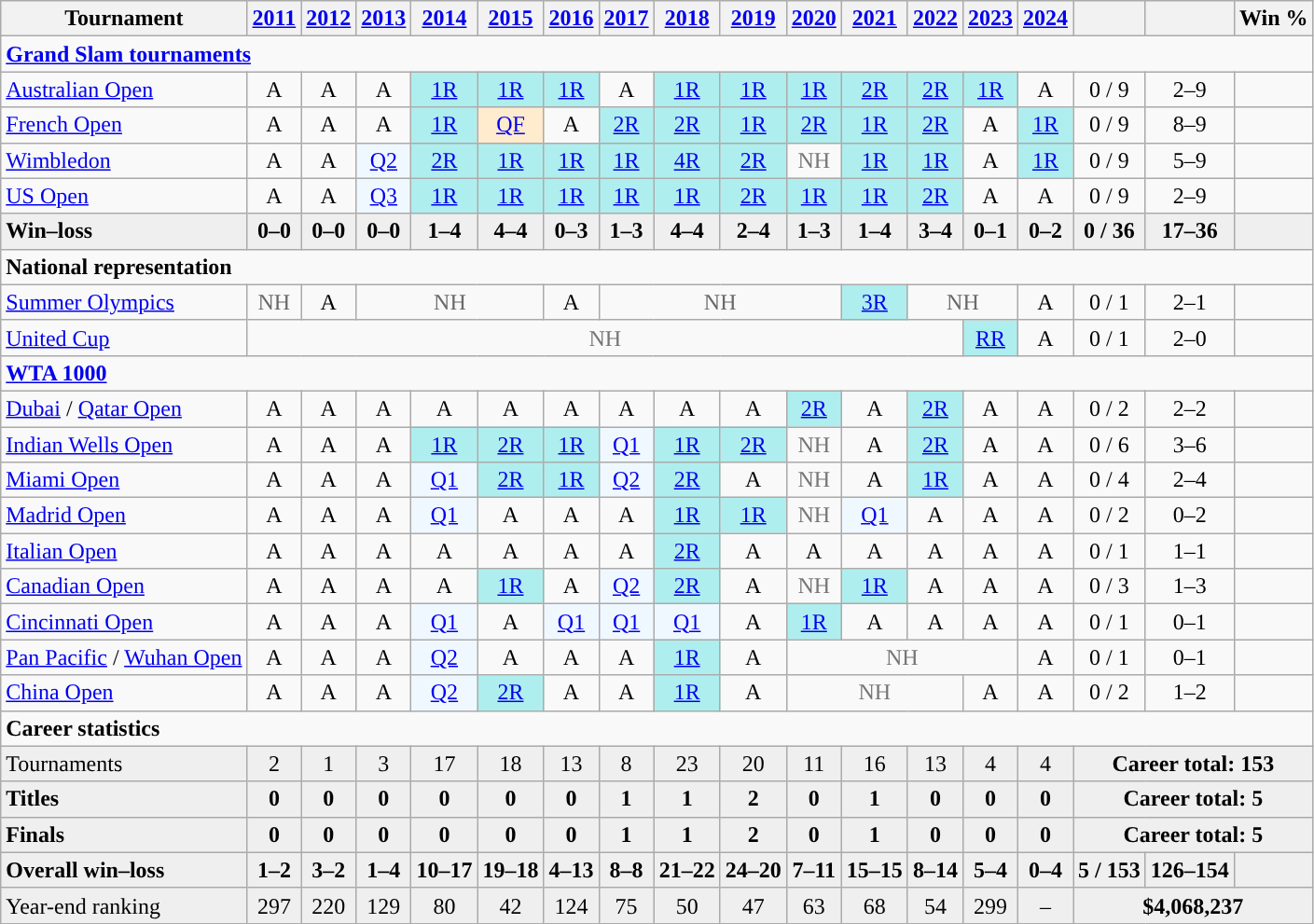<table class=wikitable style=text-align:center>
<tr>
<th>Tournament</th>
<th><a href='#'>2011</a></th>
<th><a href='#'>2012</a></th>
<th><a href='#'>2013</a></th>
<th><a href='#'>2014</a></th>
<th><a href='#'>2015</a></th>
<th><a href='#'>2016</a></th>
<th><a href='#'>2017</a></th>
<th><a href='#'>2018</a></th>
<th><a href='#'>2019</a></th>
<th><a href='#'>2020</a></th>
<th><a href='#'>2021</a></th>
<th><a href='#'>2022</a></th>
<th><a href='#'>2023</a></th>
<th><a href='#'>2024</a></th>
<th></th>
<th></th>
<th>Win %</th>
</tr>
<tr>
<td colspan="18" align="left"><strong><a href='#'>Grand Slam tournaments</a></strong></td>
</tr>
<tr>
<td align=left><a href='#'>Australian Open</a></td>
<td>A</td>
<td>A</td>
<td>A</td>
<td style=background:#afeeee><a href='#'>1R</a></td>
<td style=background:#afeeee><a href='#'>1R</a></td>
<td style=background:#afeeee><a href='#'>1R</a></td>
<td>A</td>
<td style=background:#afeeee><a href='#'>1R</a></td>
<td style=background:#afeeee><a href='#'>1R</a></td>
<td style=background:#afeeee><a href='#'>1R</a></td>
<td bgcolor=afeeee><a href='#'>2R</a></td>
<td bgcolor=afeeee><a href='#'>2R</a></td>
<td bgcolor=afeeee><a href='#'>1R</a></td>
<td>A</td>
<td>0 / 9</td>
<td>2–9</td>
<td></td>
</tr>
<tr>
<td align=left><a href='#'>French Open</a></td>
<td>A</td>
<td>A</td>
<td>A</td>
<td style=background:#afeeee><a href='#'>1R</a></td>
<td style=background:#ffebcd><a href='#'>QF</a></td>
<td>A</td>
<td style=background:#afeeee><a href='#'>2R</a></td>
<td style=background:#afeeee><a href='#'>2R</a></td>
<td style=background:#afeeee><a href='#'>1R</a></td>
<td bgcolor=afeeee><a href='#'>2R</a></td>
<td bgcolor=afeeee><a href='#'>1R</a></td>
<td bgcolor=afeeee><a href='#'>2R</a></td>
<td>A</td>
<td bgcolor=afeeee><a href='#'>1R</a></td>
<td>0 / 9</td>
<td>8–9</td>
<td></td>
</tr>
<tr>
<td align=left><a href='#'>Wimbledon</a></td>
<td>A</td>
<td>A</td>
<td bgcolor=f0f8ff><a href='#'>Q2</a></td>
<td style=background:#afeeee><a href='#'>2R</a></td>
<td style=background:#afeeee><a href='#'>1R</a></td>
<td style=background:#afeeee><a href='#'>1R</a></td>
<td style=background:#afeeee><a href='#'>1R</a></td>
<td style=background:#afeeee><a href='#'>4R</a></td>
<td style=background:#afeeee><a href='#'>2R</a></td>
<td style=color:#767676>NH</td>
<td style=background:#afeeee><a href='#'>1R</a></td>
<td bgcolor=afeeee><a href='#'>1R</a></td>
<td>A</td>
<td bgcolor=afeeee><a href='#'>1R</a></td>
<td>0 / 9</td>
<td>5–9</td>
<td></td>
</tr>
<tr>
<td align=left><a href='#'>US Open</a></td>
<td>A</td>
<td>A</td>
<td bgcolor=f0f8ff><a href='#'>Q3</a></td>
<td style=background:#afeeee><a href='#'>1R</a></td>
<td style=background:#afeeee><a href='#'>1R</a></td>
<td style=background:#afeeee><a href='#'>1R</a></td>
<td style=background:#afeeee><a href='#'>1R</a></td>
<td style=background:#afeeee><a href='#'>1R</a></td>
<td style=background:#afeeee><a href='#'>2R</a></td>
<td style=background:#afeeee><a href='#'>1R</a></td>
<td style=background:#afeeee><a href='#'>1R</a></td>
<td style=background:#afeeee><a href='#'>2R</a></td>
<td>A</td>
<td>A</td>
<td>0 / 9</td>
<td>2–9</td>
<td></td>
</tr>
<tr style=background:#efefef;font-weight:bold>
<td style=text-align:left>Win–loss</td>
<td>0–0</td>
<td>0–0</td>
<td>0–0</td>
<td>1–4</td>
<td>4–4</td>
<td>0–3</td>
<td>1–3</td>
<td>4–4</td>
<td>2–4</td>
<td>1–3</td>
<td>1–4</td>
<td>3–4</td>
<td>0–1</td>
<td>0–2</td>
<td>0 / 36</td>
<td>17–36</td>
<td></td>
</tr>
<tr>
<td align=left colspan="18"><strong>National representation</strong></td>
</tr>
<tr>
<td style="text-align:left;"><a href='#'>Summer Olympics</a></td>
<td style=color:#696969>NH</td>
<td>A</td>
<td colspan=3 style=color:#696969>NH</td>
<td>A</td>
<td colspan=4 style=color:#696969>NH</td>
<td style=background:#afeeee><a href='#'>3R</a></td>
<td colspan=2 style=color:#696969>NH</td>
<td>A</td>
<td>0 / 1</td>
<td>2–1</td>
<td></td>
</tr>
<tr>
<td align=left><a href='#'>United Cup</a></td>
<td colspan="12" style=color:#767676>NH</td>
<td bgcolor=afeeee><a href='#'>RR</a></td>
<td>A</td>
<td>0 / 1</td>
<td>2–0</td>
<td></td>
</tr>
<tr>
<td colspan="18" align="left"><strong><a href='#'>WTA 1000</a></strong></td>
</tr>
<tr>
<td align=left><a href='#'>Dubai</a> / <a href='#'>Qatar Open</a></td>
<td>A</td>
<td>A</td>
<td>A</td>
<td>A</td>
<td>A</td>
<td>A</td>
<td>A</td>
<td>A</td>
<td>A</td>
<td bgcolor=afeeee><a href='#'>2R</a></td>
<td>A</td>
<td bgcolor=afeeee><a href='#'>2R</a></td>
<td>A</td>
<td>A</td>
<td>0 / 2</td>
<td>2–2</td>
<td></td>
</tr>
<tr>
<td align=left><a href='#'>Indian Wells Open</a></td>
<td>A</td>
<td>A</td>
<td>A</td>
<td bgcolor=afeeee><a href='#'>1R</a></td>
<td bgcolor=afeeee><a href='#'>2R</a></td>
<td bgcolor=afeeee><a href='#'>1R</a></td>
<td bgcolor=f0f8ff><a href='#'>Q1</a></td>
<td bgcolor=afeeee><a href='#'>1R</a></td>
<td bgcolor=afeeee><a href='#'>2R</a></td>
<td style="color:#767676">NH</td>
<td>A</td>
<td bgcolor=afeeee><a href='#'>2R</a></td>
<td>A</td>
<td>A</td>
<td>0 / 6</td>
<td>3–6</td>
<td></td>
</tr>
<tr>
<td align=left><a href='#'>Miami Open</a></td>
<td>A</td>
<td>A</td>
<td>A</td>
<td bgcolor=f0f8ff><a href='#'>Q1</a></td>
<td bgcolor=afeeee><a href='#'>2R</a></td>
<td bgcolor=afeeee><a href='#'>1R</a></td>
<td bgcolor=f0f8ff><a href='#'>Q2</a></td>
<td bgcolor=afeeee><a href='#'>2R</a></td>
<td>A</td>
<td style="color:#767676">NH</td>
<td>A</td>
<td bgcolor=afeeee><a href='#'>1R</a></td>
<td>A</td>
<td>A</td>
<td>0 / 4</td>
<td>2–4</td>
<td></td>
</tr>
<tr>
<td align=left><a href='#'>Madrid Open</a></td>
<td>A</td>
<td>A</td>
<td>A</td>
<td bgcolor=f0f8ff><a href='#'>Q1</a></td>
<td>A</td>
<td>A</td>
<td>A</td>
<td bgcolor=afeeee><a href='#'>1R</a></td>
<td bgcolor=afeeee><a href='#'>1R</a></td>
<td style="color:#767676">NH</td>
<td bgcolor=f0f8ff><a href='#'>Q1</a></td>
<td>A</td>
<td>A</td>
<td>A</td>
<td>0 / 2</td>
<td>0–2</td>
<td></td>
</tr>
<tr>
<td align=left><a href='#'>Italian Open</a></td>
<td>A</td>
<td>A</td>
<td>A</td>
<td>A</td>
<td>A</td>
<td>A</td>
<td>A</td>
<td bgcolor=afeeee><a href='#'>2R</a></td>
<td>A</td>
<td>A</td>
<td>A</td>
<td>A</td>
<td>A</td>
<td>A</td>
<td>0 / 1</td>
<td>1–1</td>
<td></td>
</tr>
<tr>
<td align=left><a href='#'>Canadian Open</a></td>
<td>A</td>
<td>A</td>
<td>A</td>
<td>A</td>
<td bgcolor=afeeee><a href='#'>1R</a></td>
<td>A</td>
<td bgcolor=f0f8ff><a href='#'>Q2</a></td>
<td bgcolor=afeeee><a href='#'>2R</a></td>
<td>A</td>
<td style=color:#767676>NH</td>
<td bgcolor=afeeee><a href='#'>1R</a></td>
<td>A</td>
<td>A</td>
<td>A</td>
<td>0 / 3</td>
<td>1–3</td>
<td></td>
</tr>
<tr>
<td align=left><a href='#'>Cincinnati Open</a></td>
<td>A</td>
<td>A</td>
<td>A</td>
<td bgcolor=f0f8ff><a href='#'>Q1</a></td>
<td>A</td>
<td bgcolor=f0f8ff><a href='#'>Q1</a></td>
<td bgcolor=f0f8ff><a href='#'>Q1</a></td>
<td bgcolor=f0f8ff><a href='#'>Q1</a></td>
<td>A</td>
<td bgcolor=afeeee><a href='#'>1R</a></td>
<td>A</td>
<td>A</td>
<td>A</td>
<td>A</td>
<td>0 / 1</td>
<td>0–1</td>
<td></td>
</tr>
<tr>
<td align=left><a href='#'>Pan Pacific</a> / <a href='#'>Wuhan Open</a></td>
<td>A</td>
<td>A</td>
<td>A</td>
<td bgcolor=f0f8ff><a href='#'>Q2</a></td>
<td>A</td>
<td>A</td>
<td>A</td>
<td bgcolor=afeeee><a href='#'>1R</a></td>
<td>A</td>
<td colspan="4" style="color:#767676">NH</td>
<td>A</td>
<td>0 / 1</td>
<td>0–1</td>
<td></td>
</tr>
<tr>
<td align=left><a href='#'>China Open</a></td>
<td>A</td>
<td>A</td>
<td>A</td>
<td bgcolor=f0f8ff><a href='#'>Q2</a></td>
<td bgcolor=afeeee><a href='#'>2R</a></td>
<td>A</td>
<td>A</td>
<td bgcolor=afeeee><a href='#'>1R</a></td>
<td>A</td>
<td colspan="3" style="color:#767676">NH</td>
<td>A</td>
<td>A</td>
<td>0 / 2</td>
<td>1–2</td>
<td></td>
</tr>
<tr>
<td colspan="18" align="left" style="text-align:left"><strong>Career statistics</strong></td>
</tr>
<tr style=background-color:#efefef>
<td align=left>Tournaments</td>
<td>2</td>
<td>1</td>
<td>3</td>
<td>17</td>
<td>18</td>
<td>13</td>
<td>8</td>
<td>23</td>
<td>20</td>
<td>11</td>
<td>16</td>
<td>13</td>
<td>4</td>
<td>4</td>
<td colspan=3><strong>Career total: 153</strong></td>
</tr>
<tr style=background-color:#efefef;font-weight:bold>
<td align=left>Titles</td>
<td>0</td>
<td>0</td>
<td>0</td>
<td>0</td>
<td>0</td>
<td>0</td>
<td>1</td>
<td>1</td>
<td>2</td>
<td>0</td>
<td>1</td>
<td>0</td>
<td>0</td>
<td>0</td>
<td colspan=3>Career total: 5</td>
</tr>
<tr style=background-color:#efefef;font-weight:bold>
<td align=left>Finals</td>
<td>0</td>
<td>0</td>
<td>0</td>
<td>0</td>
<td>0</td>
<td>0</td>
<td>1</td>
<td>1</td>
<td>2</td>
<td>0</td>
<td>1</td>
<td>0</td>
<td>0</td>
<td>0</td>
<td colspan=3>Career total: 5</td>
</tr>
<tr style=background-color:#efefef;font-weight:bold>
<td align=left>Overall win–loss</td>
<td>1–2</td>
<td>3–2</td>
<td>1–4</td>
<td>10–17</td>
<td>19–18</td>
<td>4–13</td>
<td>8–8</td>
<td>21–22</td>
<td>24–20</td>
<td>7–11</td>
<td>15–15</td>
<td>8–14</td>
<td>5–4</td>
<td>0–4</td>
<td>5 / 153</td>
<td>126–154</td>
<td></td>
</tr>
<tr style=background:#efefef>
<td align=left>Year-end ranking</td>
<td>297</td>
<td>220</td>
<td>129</td>
<td>80</td>
<td>42</td>
<td>124</td>
<td>75</td>
<td>50</td>
<td>47</td>
<td>63</td>
<td>68</td>
<td>54</td>
<td>299</td>
<td>–</td>
<td colspan=3><strong>$4,068,237</strong></td>
</tr>
</table>
